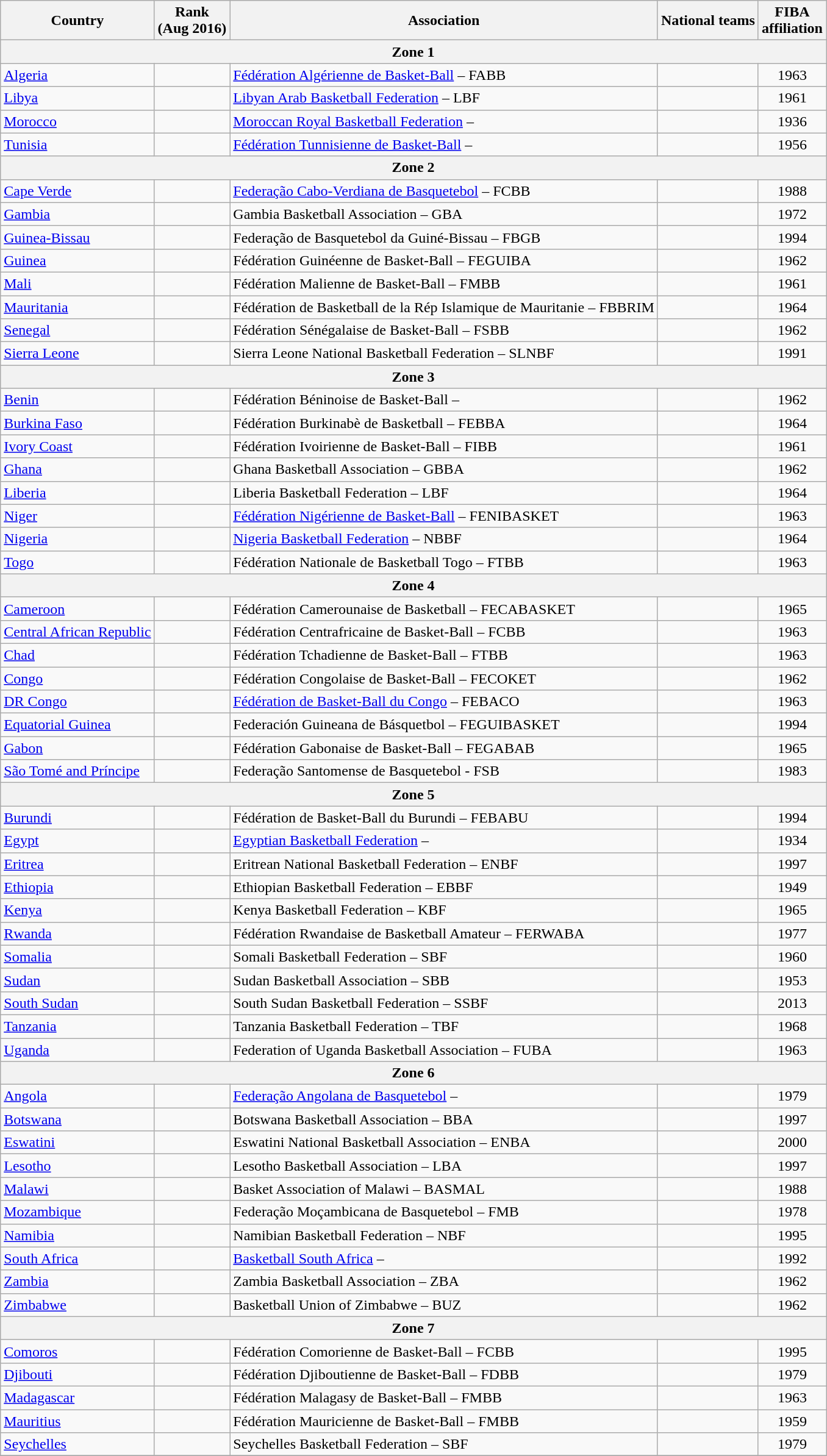<table class="wikitable sortable" style="text-align:center;">
<tr>
<th>Country</th>
<th>Rank <br> (Aug 2016)</th>
<th>Association</th>
<th class="unsortable">National teams</th>
<th>FIBA<br>affiliation</th>
</tr>
<tr>
<th colspan=5>Zone 1</th>
</tr>
<tr>
<td style="text-align:left"> <a href='#'>Algeria</a></td>
<td></td>
<td style="text-align:left"><a href='#'>Fédération Algérienne de Basket-Ball</a> – FABB</td>
<td></td>
<td>1963</td>
</tr>
<tr>
<td style="text-align:left"> <a href='#'>Libya</a></td>
<td></td>
<td style="text-align:left"><a href='#'>Libyan Arab Basketball Federation</a> – LBF</td>
<td></td>
<td>1961</td>
</tr>
<tr>
<td style="text-align:left"> <a href='#'>Morocco</a></td>
<td></td>
<td style="text-align:left"><a href='#'>Moroccan Royal Basketball Federation</a> – </td>
<td></td>
<td>1936</td>
</tr>
<tr>
<td style="text-align:left"> <a href='#'>Tunisia</a></td>
<td></td>
<td style="text-align:left"><a href='#'>Fédération Tunnisienne de Basket-Ball</a> – </td>
<td></td>
<td>1956</td>
</tr>
<tr>
<th colspan=5>Zone 2</th>
</tr>
<tr>
<td style="text-align:left"> <a href='#'>Cape Verde</a></td>
<td></td>
<td style="text-align:left"><a href='#'>Federação Cabo-Verdiana de Basquetebol</a> – FCBB</td>
<td></td>
<td>1988</td>
</tr>
<tr>
<td style="text-align:left"> <a href='#'>Gambia</a></td>
<td></td>
<td style="text-align:left">Gambia Basketball Association – GBA</td>
<td></td>
<td>1972</td>
</tr>
<tr>
<td style="text-align:left"> <a href='#'>Guinea-Bissau</a></td>
<td></td>
<td style="text-align:left">Federação de Basquetebol da Guiné-Bissau – FBGB</td>
<td></td>
<td>1994</td>
</tr>
<tr>
<td style="text-align:left"> <a href='#'>Guinea</a></td>
<td></td>
<td style="text-align:left">Fédération Guinéenne de Basket-Ball – FEGUIBA</td>
<td></td>
<td>1962</td>
</tr>
<tr>
<td style="text-align:left"> <a href='#'>Mali</a></td>
<td></td>
<td style="text-align:left">Fédération Malienne de Basket-Ball – FMBB</td>
<td></td>
<td>1961</td>
</tr>
<tr>
<td style="text-align:left"> <a href='#'>Mauritania</a></td>
<td></td>
<td style="text-align:left">Fédération de Basketball de la Rép Islamique de Mauritanie – FBBRIM</td>
<td></td>
<td>1964</td>
</tr>
<tr>
<td style="text-align:left"> <a href='#'>Senegal</a></td>
<td></td>
<td style="text-align:left">Fédération Sénégalaise de Basket-Ball – FSBB</td>
<td></td>
<td>1962</td>
</tr>
<tr>
<td style="text-align:left"> <a href='#'>Sierra Leone</a></td>
<td></td>
<td style="text-align:left">Sierra Leone National Basketball Federation – SLNBF</td>
<td></td>
<td>1991</td>
</tr>
<tr>
<th colspan=5>Zone 3</th>
</tr>
<tr>
<td style="text-align:left"> <a href='#'>Benin</a></td>
<td></td>
<td style="text-align:left">Fédération Béninoise de Basket-Ball – </td>
<td></td>
<td>1962</td>
</tr>
<tr>
<td style="text-align:left"> <a href='#'>Burkina Faso</a></td>
<td></td>
<td style="text-align:left">Fédération Burkinabè de Basketball – FEBBA</td>
<td></td>
<td>1964</td>
</tr>
<tr>
<td style="text-align:left"> <a href='#'>Ivory Coast</a></td>
<td></td>
<td style="text-align:left">Fédération Ivoirienne de Basket-Ball – FIBB</td>
<td></td>
<td>1961</td>
</tr>
<tr>
<td style="text-align:left"> <a href='#'>Ghana</a></td>
<td></td>
<td style="text-align:left">Ghana Basketball Association – GBBA</td>
<td></td>
<td>1962</td>
</tr>
<tr>
<td style="text-align:left"> <a href='#'>Liberia</a></td>
<td></td>
<td style="text-align:left">Liberia Basketball Federation – LBF</td>
<td></td>
<td>1964</td>
</tr>
<tr>
<td style="text-align:left"> <a href='#'>Niger</a></td>
<td></td>
<td style="text-align:left"><a href='#'>Fédération Nigérienne de Basket-Ball</a> – FENIBASKET</td>
<td></td>
<td>1963</td>
</tr>
<tr>
<td style="text-align:left"> <a href='#'>Nigeria</a></td>
<td></td>
<td style="text-align:left"><a href='#'>Nigeria Basketball Federation</a> – NBBF</td>
<td></td>
<td>1964</td>
</tr>
<tr>
<td style="text-align:left"> <a href='#'>Togo</a></td>
<td></td>
<td style="text-align:left">Fédération Nationale de Basketball Togo – FTBB</td>
<td></td>
<td>1963</td>
</tr>
<tr>
<th colspan=5>Zone 4</th>
</tr>
<tr>
<td style="text-align:left"> <a href='#'>Cameroon</a></td>
<td></td>
<td style="text-align:left">Fédération Camerounaise de Basketball – FECABASKET</td>
<td></td>
<td>1965</td>
</tr>
<tr>
<td style="text-align:left"> <a href='#'>Central African Republic</a></td>
<td></td>
<td style="text-align:left">Fédération Centrafricaine de Basket-Ball – FCBB</td>
<td></td>
<td>1963</td>
</tr>
<tr>
<td style="text-align:left"> <a href='#'>Chad</a></td>
<td></td>
<td style="text-align:left">Fédération Tchadienne de Basket-Ball – FTBB</td>
<td></td>
<td>1963</td>
</tr>
<tr>
<td style="text-align:left"> <a href='#'>Congo</a></td>
<td></td>
<td style="text-align:left">Fédération Congolaise de Basket-Ball – FECOKET</td>
<td></td>
<td>1962</td>
</tr>
<tr>
<td style="text-align:left"> <a href='#'>DR Congo</a></td>
<td></td>
<td style="text-align:left"><a href='#'>Fédération de Basket-Ball du Congo</a> – FEBACO</td>
<td></td>
<td>1963</td>
</tr>
<tr>
<td style="text-align:left"> <a href='#'>Equatorial Guinea</a></td>
<td></td>
<td style="text-align:left">Federación Guineana de Básquetbol – FEGUIBASKET</td>
<td></td>
<td>1994</td>
</tr>
<tr>
<td style="text-align:left"> <a href='#'>Gabon</a></td>
<td></td>
<td style="text-align:left">Fédération Gabonaise de Basket-Ball – FEGABAB</td>
<td></td>
<td>1965</td>
</tr>
<tr>
<td style="text-align:left"> <a href='#'>São Tomé and Príncipe</a></td>
<td></td>
<td style="text-align:left">Federação Santomense de Basquetebol - FSB</td>
<td></td>
<td>1983</td>
</tr>
<tr>
<th colspan=5>Zone 5</th>
</tr>
<tr>
<td style="text-align:left"> <a href='#'>Burundi</a></td>
<td></td>
<td style="text-align:left">Fédération de Basket-Ball du Burundi – FEBABU</td>
<td></td>
<td>1994</td>
</tr>
<tr>
<td style="text-align:left"> <a href='#'>Egypt</a></td>
<td></td>
<td style="text-align:left"><a href='#'>Egyptian Basketball Federation</a> – </td>
<td></td>
<td>1934</td>
</tr>
<tr>
<td style="text-align:left"> <a href='#'>Eritrea</a></td>
<td></td>
<td style="text-align:left">Eritrean National Basketball Federation – ENBF</td>
<td></td>
<td>1997</td>
</tr>
<tr>
<td style="text-align:left"> <a href='#'>Ethiopia</a></td>
<td></td>
<td style="text-align:left">Ethiopian Basketball Federation – EBBF</td>
<td></td>
<td>1949</td>
</tr>
<tr>
<td style="text-align:left"> <a href='#'>Kenya</a></td>
<td></td>
<td style="text-align:left">Kenya Basketball Federation – KBF</td>
<td></td>
<td>1965</td>
</tr>
<tr>
<td style="text-align:left"> <a href='#'>Rwanda</a></td>
<td></td>
<td style="text-align:left">Fédération Rwandaise de Basketball Amateur – FERWABA</td>
<td></td>
<td>1977</td>
</tr>
<tr>
<td style="text-align:left"> <a href='#'>Somalia</a></td>
<td></td>
<td style="text-align:left">Somali Basketball Federation – SBF</td>
<td></td>
<td>1960</td>
</tr>
<tr>
<td style="text-align:left"> <a href='#'>Sudan</a></td>
<td></td>
<td style="text-align:left">Sudan Basketball Association – SBB</td>
<td></td>
<td>1953</td>
</tr>
<tr>
<td style="text-align:left"> <a href='#'>South Sudan</a></td>
<td></td>
<td style="text-align:left">South Sudan Basketball Federation – SSBF</td>
<td></td>
<td>2013</td>
</tr>
<tr>
<td style="text-align:left"> <a href='#'>Tanzania</a></td>
<td></td>
<td style="text-align:left">Tanzania Basketball Federation – TBF</td>
<td></td>
<td>1968</td>
</tr>
<tr>
<td style="text-align:left"> <a href='#'>Uganda</a></td>
<td></td>
<td style="text-align:left">Federation of Uganda Basketball Association – FUBA</td>
<td></td>
<td>1963</td>
</tr>
<tr>
<th colspan=5>Zone 6</th>
</tr>
<tr>
<td style="text-align:left"> <a href='#'>Angola</a></td>
<td></td>
<td style="text-align:left"><a href='#'>Federação Angolana de Basquetebol</a> –  </td>
<td></td>
<td>1979</td>
</tr>
<tr>
<td style="text-align:left"> <a href='#'>Botswana</a></td>
<td></td>
<td style="text-align:left">Botswana Basketball Association – BBA</td>
<td></td>
<td>1997</td>
</tr>
<tr>
<td style="text-align:left"> <a href='#'>Eswatini</a></td>
<td></td>
<td style="text-align:left">Eswatini National Basketball Association – ENBA</td>
<td></td>
<td>2000</td>
</tr>
<tr>
<td style="text-align:left"> <a href='#'>Lesotho</a></td>
<td></td>
<td style="text-align:left">Lesotho Basketball Association – LBA</td>
<td></td>
<td>1997</td>
</tr>
<tr>
<td style="text-align:left"> <a href='#'>Malawi</a></td>
<td></td>
<td style="text-align:left">Basket Association of Malawi – BASMAL</td>
<td></td>
<td>1988</td>
</tr>
<tr>
<td style="text-align:left"> <a href='#'>Mozambique</a></td>
<td></td>
<td style="text-align:left">Federação Moçambicana de Basquetebol – FMB</td>
<td></td>
<td>1978</td>
</tr>
<tr>
<td style="text-align:left"> <a href='#'>Namibia</a></td>
<td></td>
<td style="text-align:left">Namibian Basketball Federation – NBF</td>
<td></td>
<td>1995</td>
</tr>
<tr>
<td style="text-align:left"> <a href='#'>South Africa</a></td>
<td></td>
<td style="text-align:left"><a href='#'>Basketball South Africa</a> – </td>
<td></td>
<td>1992</td>
</tr>
<tr>
<td style="text-align:left"> <a href='#'>Zambia</a></td>
<td></td>
<td style="text-align:left">Zambia Basketball Association – ZBA</td>
<td></td>
<td>1962</td>
</tr>
<tr>
<td style="text-align:left"> <a href='#'>Zimbabwe</a></td>
<td></td>
<td style="text-align:left">Basketball Union of Zimbabwe – BUZ</td>
<td></td>
<td>1962</td>
</tr>
<tr>
<th colspan=5>Zone 7</th>
</tr>
<tr>
<td style="text-align:left"> <a href='#'>Comoros</a></td>
<td></td>
<td style="text-align:left">Fédération Comorienne de Basket-Ball – FCBB</td>
<td></td>
<td>1995</td>
</tr>
<tr>
<td style="text-align:left"> <a href='#'>Djibouti</a></td>
<td></td>
<td style="text-align:left">Fédération Djiboutienne de Basket-Ball – FDBB</td>
<td></td>
<td>1979</td>
</tr>
<tr>
<td style="text-align:left"> <a href='#'>Madagascar</a></td>
<td></td>
<td style="text-align:left">Fédération Malagasy de Basket-Ball – FMBB</td>
<td></td>
<td>1963</td>
</tr>
<tr>
<td style="text-align:left"> <a href='#'>Mauritius</a></td>
<td></td>
<td style="text-align:left">Fédération Mauricienne de Basket-Ball – FMBB</td>
<td></td>
<td>1959</td>
</tr>
<tr>
<td style="text-align:left"> <a href='#'>Seychelles</a></td>
<td></td>
<td style="text-align:left">Seychelles Basketball Federation – SBF</td>
<td></td>
<td>1979</td>
</tr>
<tr>
</tr>
</table>
